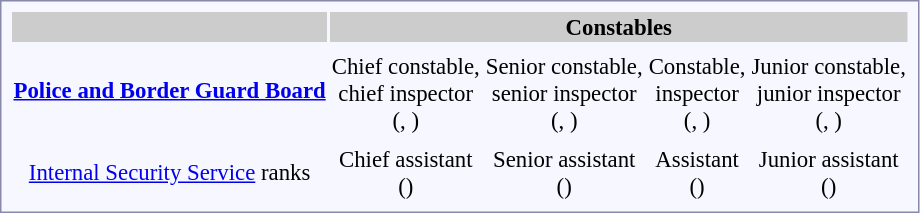<table style="border:1px solid #8888aa; background-color:#f7f8ff; padding:5px; font-size:95%; margin: 0px 12px 12px 0px;">
<tr style="background-color:#CCCCCC;">
<th></th>
<th colspan=4>Constables</th>
</tr>
<tr style="text-align:center;">
<td rowspan=2><strong> <a href='#'>Police and Border Guard Board</a></strong></td>
<td></td>
<td></td>
<td></td>
<td></td>
</tr>
<tr style="text-align:center;">
<td>Chief constable,<br>chief inspector<br>(, )</td>
<td>Senior constable,<br>senior inspector<br>(, )</td>
<td>Constable,<br>inspector<br>(, )</td>
<td>Junior constable,<br>junior inspector<br>(, )</td>
</tr>
<tr style="text-align:center;">
<th colspan=5></th>
</tr>
<tr style="text-align:center;">
<td><a href='#'>Internal Security Service</a> ranks</td>
<td>Chief assistant<br>()</td>
<td>Senior assistant<br>()</td>
<td>Assistant<br>()</td>
<td>Junior assistant<br>()</td>
</tr>
</table>
